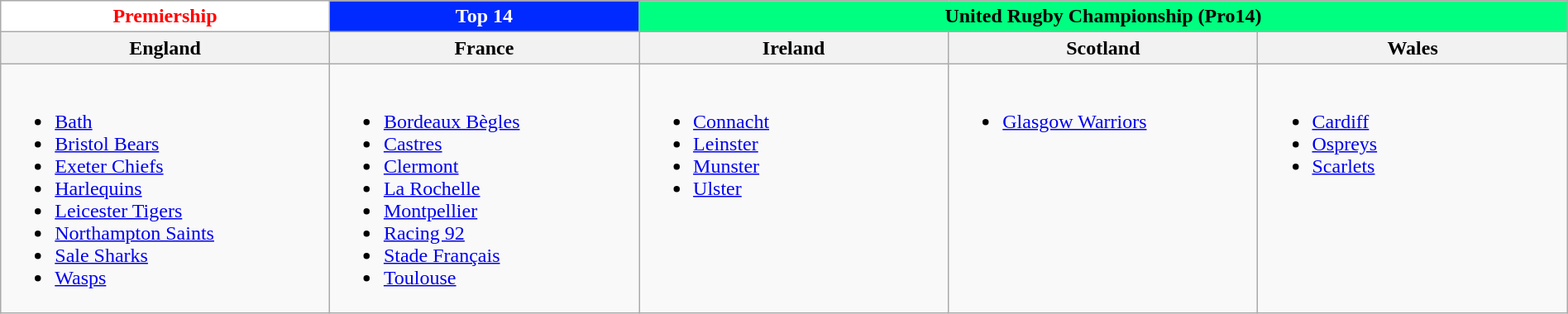<table class="wikitable" style="width:100%;">
<tr>
<th style="background: #FFFFFF; color:red; text-align:center;">Premiership</th>
<th style="background: #002AFF; color:white; text-align:center;">Top 14</th>
<th colspan="4" style="background: #00FF80;">United Rugby Championship (Pro14)</th>
</tr>
<tr>
<th width=17%> England</th>
<th width=16%> France</th>
<th width=16%> Ireland</th>
<th width=16%> Scotland</th>
<th width=16%> Wales</th>
</tr>
<tr valign=top>
<td><br><ul><li><a href='#'>Bath</a></li><li><a href='#'>Bristol Bears</a></li><li><a href='#'>Exeter Chiefs</a></li><li><a href='#'>Harlequins</a></li><li><a href='#'>Leicester Tigers</a></li><li><a href='#'>Northampton Saints</a></li><li><a href='#'>Sale Sharks</a></li><li><a href='#'>Wasps</a></li></ul></td>
<td><br><ul><li><a href='#'>Bordeaux Bègles</a></li><li><a href='#'>Castres</a></li><li><a href='#'>Clermont</a></li><li><a href='#'>La Rochelle</a></li><li><a href='#'>Montpellier</a></li><li><a href='#'>Racing 92</a></li><li><a href='#'>Stade Français</a></li><li><a href='#'>Toulouse</a></li></ul></td>
<td><br><ul><li><a href='#'>Connacht</a></li><li><a href='#'>Leinster</a></li><li><a href='#'>Munster</a></li><li><a href='#'>Ulster</a></li></ul></td>
<td><br><ul><li><a href='#'>Glasgow Warriors</a></li></ul></td>
<td><br><ul><li><a href='#'>Cardiff</a></li><li><a href='#'>Ospreys</a></li><li><a href='#'>Scarlets</a></li></ul></td>
</tr>
</table>
